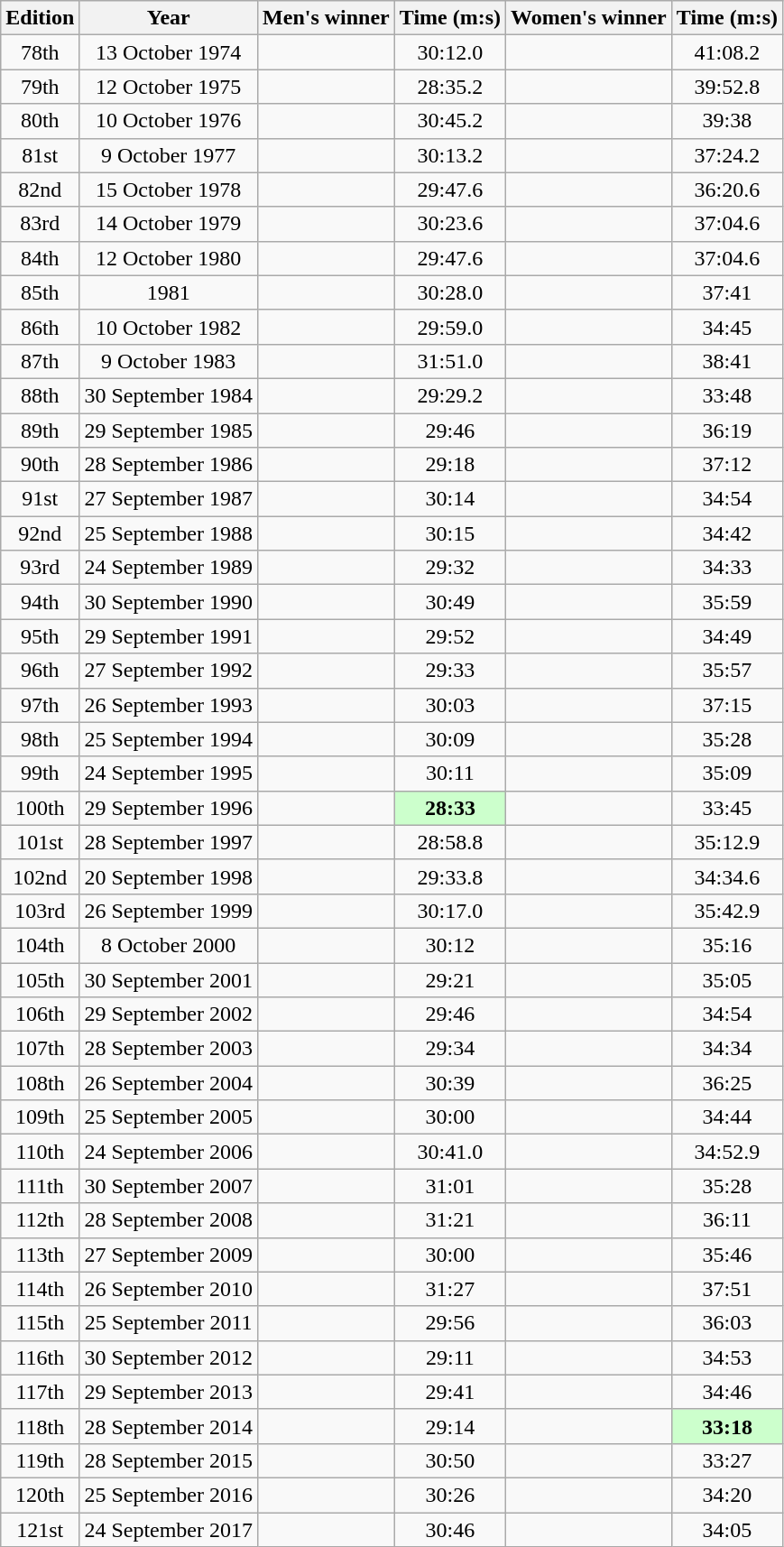<table class="wikitable sortable" style="text-align:center">
<tr>
<th class=unsortable>Edition</th>
<th>Year</th>
<th class=unsortable>Men's winner</th>
<th>Time (m:s)</th>
<th class=unsortable>Women's winner</th>
<th>Time (m:s)</th>
</tr>
<tr>
<td>78th</td>
<td>13 October 1974</td>
<td align=left></td>
<td>30:12.0</td>
<td align=left></td>
<td>41:08.2</td>
</tr>
<tr>
<td>79th</td>
<td>12 October 1975</td>
<td align=left></td>
<td>28:35.2</td>
<td align=left></td>
<td>39:52.8</td>
</tr>
<tr>
<td>80th</td>
<td>10 October 1976</td>
<td align=left></td>
<td>30:45.2</td>
<td align=left></td>
<td>39:38</td>
</tr>
<tr>
<td>81st</td>
<td>9 October 1977</td>
<td align=left></td>
<td>30:13.2</td>
<td align=left></td>
<td>37:24.2</td>
</tr>
<tr>
<td>82nd</td>
<td>15 October 1978</td>
<td align=left></td>
<td>29:47.6</td>
<td align=left></td>
<td>36:20.6</td>
</tr>
<tr>
<td>83rd</td>
<td>14 October 1979</td>
<td align=left></td>
<td>30:23.6</td>
<td align=left></td>
<td>37:04.6</td>
</tr>
<tr>
<td>84th</td>
<td>12 October 1980</td>
<td align=left></td>
<td>29:47.6</td>
<td align=left></td>
<td>37:04.6</td>
</tr>
<tr>
<td>85th</td>
<td>1981</td>
<td align=left></td>
<td>30:28.0</td>
<td align=left></td>
<td>37:41</td>
</tr>
<tr>
<td>86th</td>
<td>10 October 1982</td>
<td align=left></td>
<td>29:59.0</td>
<td align=left></td>
<td>34:45</td>
</tr>
<tr>
<td>87th</td>
<td>9 October 1983</td>
<td align=left></td>
<td>31:51.0</td>
<td align=left></td>
<td>38:41</td>
</tr>
<tr>
<td>88th</td>
<td>30 September 1984</td>
<td align=left></td>
<td>29:29.2</td>
<td align=left></td>
<td>33:48</td>
</tr>
<tr>
<td>89th</td>
<td>29 September 1985</td>
<td align=left></td>
<td>29:46</td>
<td align=left></td>
<td>36:19</td>
</tr>
<tr>
<td>90th</td>
<td>28 September 1986</td>
<td align=left></td>
<td>29:18</td>
<td align=left></td>
<td>37:12</td>
</tr>
<tr>
<td>91st</td>
<td>27 September 1987</td>
<td align=left></td>
<td>30:14</td>
<td align=left></td>
<td>34:54</td>
</tr>
<tr>
<td>92nd</td>
<td>25 September 1988</td>
<td align=left></td>
<td>30:15</td>
<td align=left></td>
<td>34:42</td>
</tr>
<tr>
<td>93rd</td>
<td>24 September 1989</td>
<td align=left></td>
<td>29:32</td>
<td align=left></td>
<td>34:33</td>
</tr>
<tr>
<td>94th</td>
<td>30 September 1990</td>
<td align=left></td>
<td>30:49</td>
<td align=left></td>
<td>35:59</td>
</tr>
<tr>
<td>95th</td>
<td>29 September 1991</td>
<td align=left></td>
<td>29:52</td>
<td align=left></td>
<td>34:49</td>
</tr>
<tr>
<td>96th</td>
<td>27 September 1992</td>
<td align=left></td>
<td>29:33</td>
<td align=left></td>
<td>35:57</td>
</tr>
<tr>
<td>97th</td>
<td>26 September 1993</td>
<td align=left></td>
<td>30:03</td>
<td align=left></td>
<td>37:15</td>
</tr>
<tr>
<td>98th</td>
<td>25 September 1994</td>
<td align=left></td>
<td>30:09</td>
<td align=left></td>
<td>35:28</td>
</tr>
<tr>
<td>99th</td>
<td>24 September 1995</td>
<td align=left></td>
<td>30:11</td>
<td align=left></td>
<td>35:09</td>
</tr>
<tr>
<td>100th</td>
<td>29 September 1996</td>
<td align=left></td>
<td bgcolor="#CCFFCC"><strong>28:33</strong></td>
<td align=left></td>
<td>33:45</td>
</tr>
<tr>
<td>101st</td>
<td>28 September 1997</td>
<td align=left></td>
<td>28:58.8</td>
<td align=left></td>
<td>35:12.9</td>
</tr>
<tr>
<td>102nd</td>
<td>20 September 1998</td>
<td align=left></td>
<td>29:33.8</td>
<td align=left></td>
<td>34:34.6</td>
</tr>
<tr>
<td>103rd</td>
<td>26 September 1999</td>
<td align=left></td>
<td>30:17.0</td>
<td align=left></td>
<td>35:42.9</td>
</tr>
<tr>
<td>104th</td>
<td>8 October 2000</td>
<td align=left></td>
<td>30:12</td>
<td align=left></td>
<td>35:16</td>
</tr>
<tr>
<td>105th</td>
<td>30 September 2001</td>
<td align=left></td>
<td>29:21</td>
<td align=left></td>
<td>35:05</td>
</tr>
<tr>
<td>106th</td>
<td>29 September 2002</td>
<td align=left></td>
<td>29:46</td>
<td align=left></td>
<td>34:54</td>
</tr>
<tr>
<td>107th</td>
<td>28 September 2003</td>
<td align=left></td>
<td>29:34</td>
<td align=left></td>
<td>34:34</td>
</tr>
<tr>
<td>108th</td>
<td>26 September 2004</td>
<td align=left></td>
<td>30:39</td>
<td align=left></td>
<td>36:25</td>
</tr>
<tr>
<td>109th</td>
<td>25 September 2005</td>
<td align=left></td>
<td>30:00</td>
<td align=left></td>
<td>34:44</td>
</tr>
<tr>
<td>110th</td>
<td>24 September 2006</td>
<td align=left></td>
<td>30:41.0</td>
<td align=left></td>
<td>34:52.9</td>
</tr>
<tr>
<td>111th</td>
<td>30 September 2007</td>
<td align=left></td>
<td>31:01</td>
<td align=left></td>
<td>35:28</td>
</tr>
<tr>
<td>112th</td>
<td>28 September 2008</td>
<td align=left></td>
<td>31:21</td>
<td align=left></td>
<td>36:11</td>
</tr>
<tr>
<td>113th</td>
<td>27 September 2009</td>
<td align=left></td>
<td>30:00</td>
<td align=left></td>
<td>35:46</td>
</tr>
<tr>
<td>114th</td>
<td>26 September 2010</td>
<td align=left></td>
<td>31:27</td>
<td align=left></td>
<td>37:51</td>
</tr>
<tr>
<td>115th</td>
<td>25 September 2011</td>
<td align=left></td>
<td>29:56</td>
<td align=left></td>
<td>36:03</td>
</tr>
<tr>
<td>116th</td>
<td>30 September 2012</td>
<td align=left></td>
<td>29:11</td>
<td align=left></td>
<td>34:53</td>
</tr>
<tr>
<td>117th</td>
<td>29 September 2013</td>
<td align=left></td>
<td>29:41</td>
<td align=left></td>
<td>34:46</td>
</tr>
<tr>
<td>118th</td>
<td>28 September 2014</td>
<td align=left></td>
<td>29:14</td>
<td align=left></td>
<td bgcolor="#CCFFCC"><strong>33:18</strong></td>
</tr>
<tr>
<td>119th</td>
<td>28 September 2015</td>
<td align=left></td>
<td>30:50</td>
<td align=left></td>
<td>33:27</td>
</tr>
<tr>
<td>120th</td>
<td>25 September 2016</td>
<td align=left></td>
<td>30:26</td>
<td align=left></td>
<td>34:20</td>
</tr>
<tr>
<td>121st</td>
<td>24 September 2017</td>
<td align=left></td>
<td>30:46</td>
<td align=left></td>
<td>34:05</td>
</tr>
</table>
